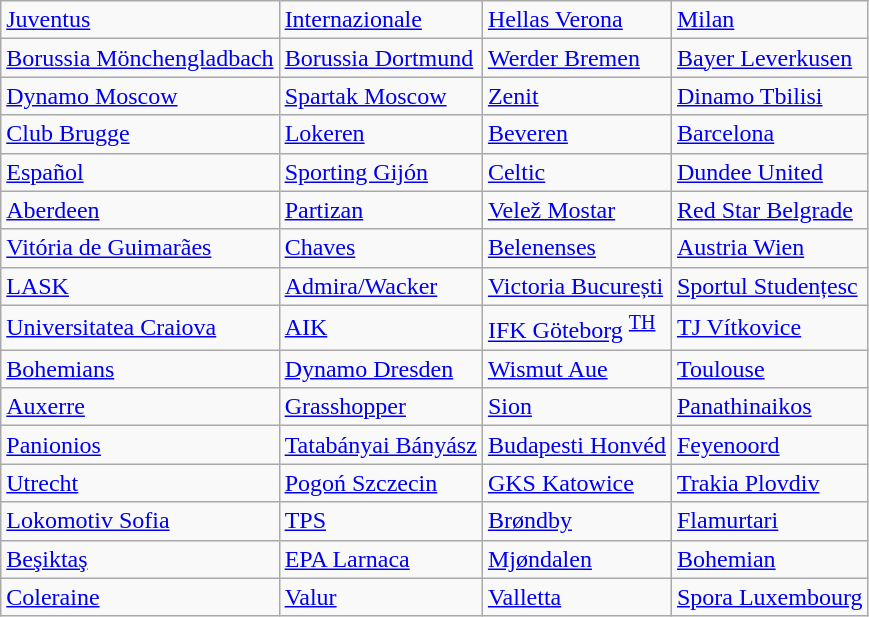<table class="wikitable">
<tr>
<td> <a href='#'>Juventus</a> </td>
<td> <a href='#'>Internazionale</a> </td>
<td> <a href='#'>Hellas Verona</a> </td>
<td> <a href='#'>Milan</a> </td>
</tr>
<tr>
<td> <a href='#'>Borussia Mönchengladbach</a> </td>
<td> <a href='#'>Borussia Dortmund</a> </td>
<td> <a href='#'>Werder Bremen</a> </td>
<td> <a href='#'>Bayer Leverkusen</a> </td>
</tr>
<tr>
<td> <a href='#'>Dynamo Moscow</a> </td>
<td> <a href='#'>Spartak Moscow</a> </td>
<td> <a href='#'>Zenit</a> </td>
<td> <a href='#'>Dinamo Tbilisi</a> </td>
</tr>
<tr>
<td> <a href='#'>Club Brugge</a> </td>
<td> <a href='#'>Lokeren</a> </td>
<td> <a href='#'>Beveren</a> </td>
<td> <a href='#'>Barcelona</a> </td>
</tr>
<tr>
<td> <a href='#'>Español</a> </td>
<td> <a href='#'>Sporting Gijón</a> </td>
<td> <a href='#'>Celtic</a> </td>
<td> <a href='#'>Dundee United</a> </td>
</tr>
<tr>
<td> <a href='#'>Aberdeen</a> </td>
<td> <a href='#'>Partizan</a> </td>
<td> <a href='#'>Velež Mostar</a> </td>
<td> <a href='#'>Red Star Belgrade</a> </td>
</tr>
<tr>
<td> <a href='#'>Vitória de Guimarães</a> </td>
<td> <a href='#'>Chaves</a> </td>
<td> <a href='#'>Belenenses</a> </td>
<td> <a href='#'>Austria Wien</a> </td>
</tr>
<tr>
<td> <a href='#'>LASK</a> </td>
<td> <a href='#'>Admira/Wacker</a> </td>
<td> <a href='#'>Victoria București</a> </td>
<td> <a href='#'>Sportul Studențesc</a> </td>
</tr>
<tr>
<td> <a href='#'>Universitatea Craiova</a> </td>
<td> <a href='#'>AIK</a> </td>
<td> <a href='#'>IFK Göteborg</a> <sup><a href='#'>TH</a></sup></td>
<td> <a href='#'>TJ Vítkovice</a> </td>
</tr>
<tr>
<td> <a href='#'>Bohemians</a> </td>
<td> <a href='#'>Dynamo Dresden</a> </td>
<td> <a href='#'>Wismut Aue</a> </td>
<td> <a href='#'>Toulouse</a> </td>
</tr>
<tr>
<td> <a href='#'>Auxerre</a> </td>
<td> <a href='#'>Grasshopper</a> </td>
<td> <a href='#'>Sion</a> </td>
<td> <a href='#'>Panathinaikos</a> </td>
</tr>
<tr>
<td> <a href='#'>Panionios</a> </td>
<td> <a href='#'>Tatabányai Bányász</a> </td>
<td> <a href='#'>Budapesti Honvéd</a> </td>
<td> <a href='#'>Feyenoord</a> </td>
</tr>
<tr>
<td> <a href='#'>Utrecht</a> </td>
<td> <a href='#'>Pogoń Szczecin</a> </td>
<td> <a href='#'>GKS Katowice</a> </td>
<td> <a href='#'>Trakia Plovdiv</a> </td>
</tr>
<tr>
<td> <a href='#'>Lokomotiv Sofia</a> </td>
<td> <a href='#'>TPS</a> </td>
<td> <a href='#'>Brøndby</a> </td>
<td> <a href='#'>Flamurtari</a> </td>
</tr>
<tr>
<td> <a href='#'>Beşiktaş</a> </td>
<td> <a href='#'>EPA Larnaca</a> </td>
<td> <a href='#'>Mjøndalen</a> </td>
<td> <a href='#'>Bohemian</a> </td>
</tr>
<tr>
<td> <a href='#'>Coleraine</a> </td>
<td> <a href='#'>Valur</a> </td>
<td> <a href='#'>Valletta</a> </td>
<td> <a href='#'>Spora Luxembourg</a> </td>
</tr>
</table>
